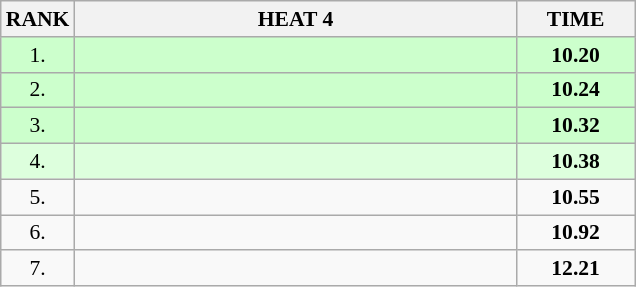<table class="wikitable" style="border-collapse: collapse; font-size: 90%;">
<tr>
<th>RANK</th>
<th style="width: 20em">HEAT 4</th>
<th style="width: 5em">TIME</th>
</tr>
<tr style="background:#ccffcc;">
<td align="center">1.</td>
<td></td>
<td align="center"><strong>10.20</strong></td>
</tr>
<tr style="background:#ccffcc;">
<td align="center">2.</td>
<td></td>
<td align="center"><strong>10.24</strong></td>
</tr>
<tr style="background:#ccffcc;">
<td align="center">3.</td>
<td></td>
<td align="center"><strong>10.32</strong></td>
</tr>
<tr style="background:#ddffdd;">
<td align="center">4.</td>
<td></td>
<td align="center"><strong>10.38</strong></td>
</tr>
<tr>
<td align="center">5.</td>
<td></td>
<td align="center"><strong>10.55</strong></td>
</tr>
<tr>
<td align="center">6.</td>
<td></td>
<td align="center"><strong>10.92</strong></td>
</tr>
<tr>
<td align="center">7.</td>
<td></td>
<td align="center"><strong>12.21</strong></td>
</tr>
</table>
